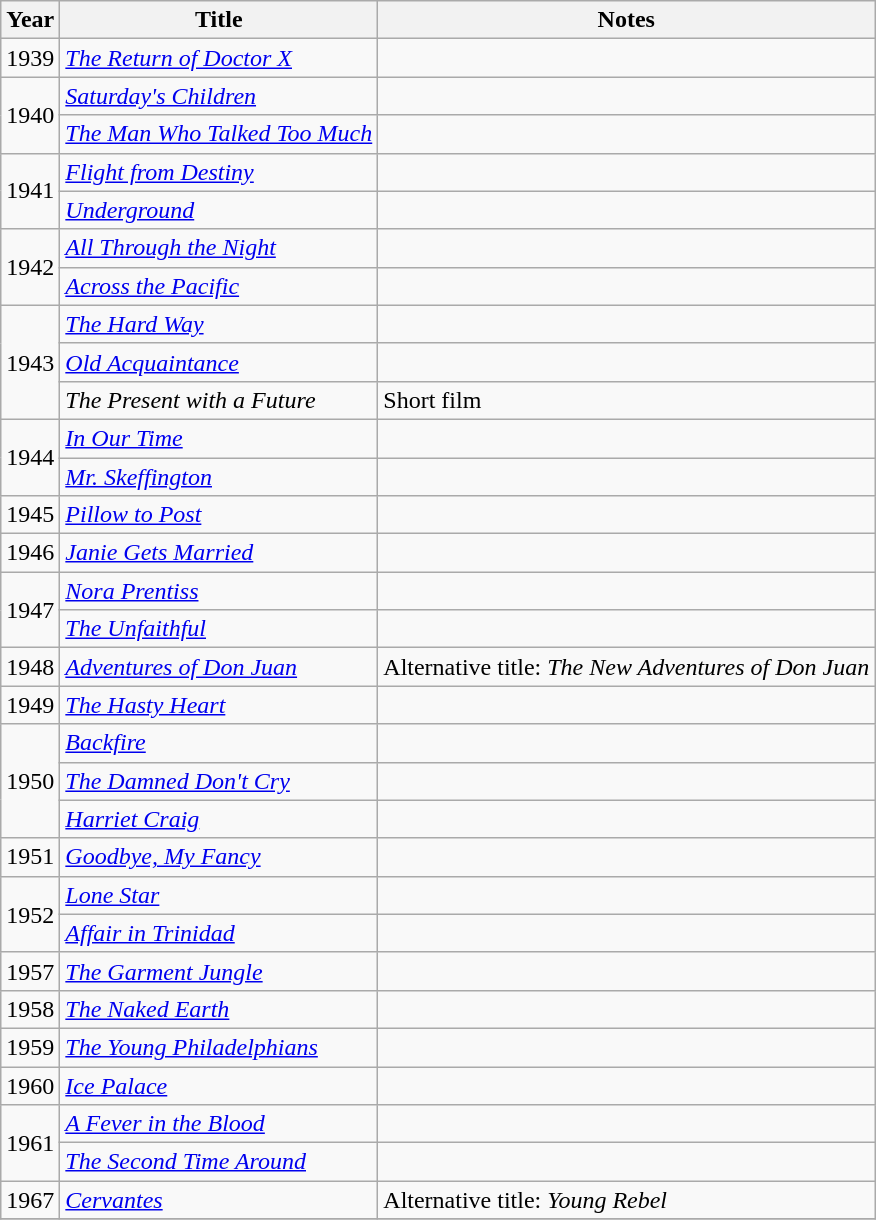<table class="wikitable">
<tr>
<th>Year</th>
<th>Title</th>
<th>Notes</th>
</tr>
<tr>
<td>1939</td>
<td><em><a href='#'>The Return of Doctor X</a></em></td>
<td></td>
</tr>
<tr>
<td rowspan="2">1940</td>
<td><em><a href='#'>Saturday's Children</a></em></td>
<td></td>
</tr>
<tr>
<td><em><a href='#'>The Man Who Talked Too Much</a></em></td>
<td></td>
</tr>
<tr>
<td rowspan="2">1941</td>
<td><em><a href='#'>Flight from Destiny</a></em></td>
<td></td>
</tr>
<tr>
<td><em><a href='#'>Underground</a></em></td>
<td></td>
</tr>
<tr>
<td rowspan="2">1942</td>
<td><em><a href='#'>All Through the Night</a></em></td>
<td></td>
</tr>
<tr>
<td><em><a href='#'>Across the Pacific</a></em></td>
<td></td>
</tr>
<tr>
<td rowspan="3">1943</td>
<td><em><a href='#'>The Hard Way</a></em></td>
<td></td>
</tr>
<tr>
<td><em><a href='#'>Old Acquaintance</a></em></td>
<td></td>
</tr>
<tr>
<td><em>The Present with a Future</em></td>
<td>Short film</td>
</tr>
<tr>
<td rowspan="2">1944</td>
<td><em><a href='#'>In Our Time</a></em></td>
<td></td>
</tr>
<tr>
<td><em><a href='#'>Mr. Skeffington</a></em></td>
<td></td>
</tr>
<tr>
<td>1945</td>
<td><em><a href='#'>Pillow to Post</a></em></td>
<td></td>
</tr>
<tr>
<td>1946</td>
<td><em><a href='#'>Janie Gets Married</a></em></td>
<td></td>
</tr>
<tr>
<td rowspan="2">1947</td>
<td><em><a href='#'>Nora Prentiss</a></em></td>
<td></td>
</tr>
<tr>
<td><em><a href='#'>The Unfaithful</a></em></td>
<td></td>
</tr>
<tr>
<td>1948</td>
<td><em><a href='#'>Adventures of Don Juan</a></em></td>
<td>Alternative title: <em>The New Adventures of Don Juan</em></td>
</tr>
<tr>
<td>1949</td>
<td><em><a href='#'>The Hasty Heart</a></em></td>
<td></td>
</tr>
<tr>
<td rowspan="3">1950</td>
<td><em><a href='#'>Backfire</a></em></td>
<td></td>
</tr>
<tr>
<td><em><a href='#'>The Damned Don't Cry</a></em></td>
<td></td>
</tr>
<tr>
<td><em><a href='#'>Harriet Craig</a></em></td>
<td></td>
</tr>
<tr>
<td>1951</td>
<td><em><a href='#'>Goodbye, My Fancy</a></em></td>
<td></td>
</tr>
<tr>
<td rowspan="2">1952</td>
<td><em><a href='#'>Lone Star</a></em></td>
<td></td>
</tr>
<tr>
<td><em><a href='#'>Affair in Trinidad</a></em></td>
<td></td>
</tr>
<tr>
<td>1957</td>
<td><em><a href='#'>The Garment Jungle</a></em></td>
<td></td>
</tr>
<tr>
<td>1958</td>
<td><em><a href='#'>The Naked Earth</a></em></td>
<td></td>
</tr>
<tr>
<td>1959</td>
<td><em><a href='#'>The Young Philadelphians</a></em></td>
<td></td>
</tr>
<tr>
<td>1960</td>
<td><em><a href='#'>Ice Palace</a></em></td>
<td></td>
</tr>
<tr>
<td rowspan="2">1961</td>
<td><em><a href='#'>A Fever in the Blood</a></em></td>
<td></td>
</tr>
<tr>
<td><em><a href='#'>The Second Time Around</a></em></td>
<td></td>
</tr>
<tr>
<td>1967</td>
<td><em><a href='#'>Cervantes</a></em></td>
<td>Alternative title: <em>Young Rebel</em></td>
</tr>
<tr>
</tr>
</table>
